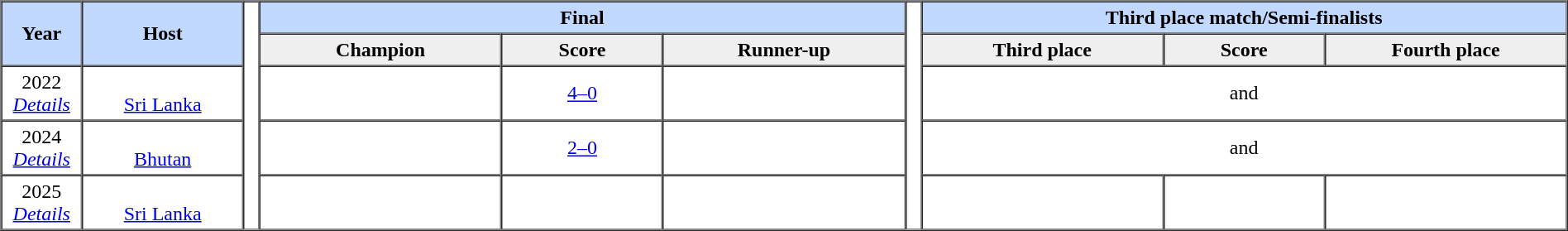<table border=1 font-size:90%;" cellpadding=3 cellspacing=0 width=100%>
<tr bgcolor=#C1D8FF>
<th rowspan=2 width=5%>Year</th>
<th rowspan=2 width=10%>Host</th>
<th rowspan="16" width="1%" bgcolor="ffffff"></th>
<th colspan=3>Final</th>
<th rowspan="16" width="1%" bgcolor="ffffff"></th>
<th colspan=3>Third place match/Semi-finalists</th>
</tr>
<tr bgcolor=#EFEFEF>
<th width=15%>Champion</th>
<th width=10%>Score</th>
<th width=15%>Runner-up</th>
<th width=15%>Third place</th>
<th width=10%>Score</th>
<th width=15%>Fourth place</th>
</tr>
<tr align=center>
<td>2022<br><em><a href='#'>Details</a></em></td>
<td><br><a href='#'>Sri Lanka</a></td>
<td><strong></strong></td>
<td><a href='#'>4–0</a></td>
<td></td>
<td colspan="3"> and </td>
</tr>
<tr align=center>
<td>2024<br><em><a href='#'>Details</a></em></td>
<td> <br> <a href='#'>Bhutan</a></td>
<td><strong></strong></td>
<td><a href='#'>2–0</a></td>
<td></td>
<td colspan="3"> and </td>
</tr>
<tr align="center">
<td>2025<br><em><a href='#'>Details</a></em></td>
<td><br><a href='#'>Sri Lanka</a></td>
<td></td>
<td></td>
<td></td>
<td></td>
<th></th>
<td></td>
</tr>
</table>
